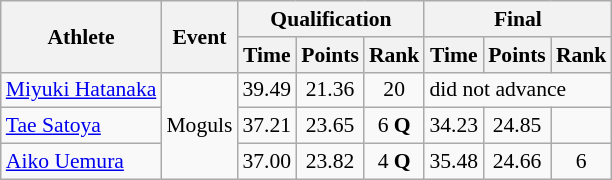<table class="wikitable" style="font-size:90%">
<tr>
<th rowspan="2">Athlete</th>
<th rowspan="2">Event</th>
<th colspan="3">Qualification</th>
<th colspan="3">Final</th>
</tr>
<tr>
<th>Time</th>
<th>Points</th>
<th>Rank</th>
<th>Time</th>
<th>Points</th>
<th>Rank</th>
</tr>
<tr>
<td><a href='#'>Miyuki Hatanaka</a></td>
<td rowspan="3">Moguls</td>
<td align="center">39.49</td>
<td align="center">21.36</td>
<td align="center">20</td>
<td colspan="3">did not advance</td>
</tr>
<tr>
<td><a href='#'>Tae Satoya</a></td>
<td align="center">37.21</td>
<td align="center">23.65</td>
<td align="center">6 <strong>Q</strong></td>
<td align="center">34.23</td>
<td align="center">24.85</td>
<td align="center"></td>
</tr>
<tr>
<td><a href='#'>Aiko Uemura</a></td>
<td align="center">37.00</td>
<td align="center">23.82</td>
<td align="center">4 <strong>Q</strong></td>
<td align="center">35.48</td>
<td align="center">24.66</td>
<td align="center">6</td>
</tr>
</table>
